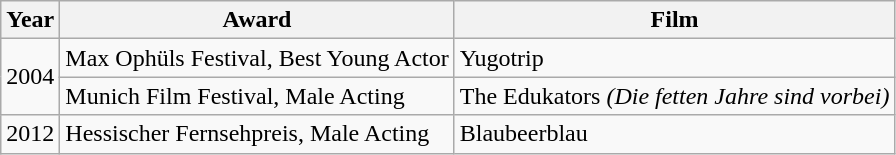<table class="wikitable">
<tr>
<th>Year</th>
<th>Award</th>
<th>Film</th>
</tr>
<tr>
<td rowspan=2>2004</td>
<td>Max Ophüls Festival, Best Young Actor</td>
<td>Yugotrip</td>
</tr>
<tr>
<td>Munich Film Festival, Male Acting</td>
<td>The Edukators <em>(Die fetten Jahre sind vorbei)</em></td>
</tr>
<tr>
<td>2012</td>
<td>Hessischer Fernsehpreis, Male Acting</td>
<td>Blaubeerblau</td>
</tr>
</table>
